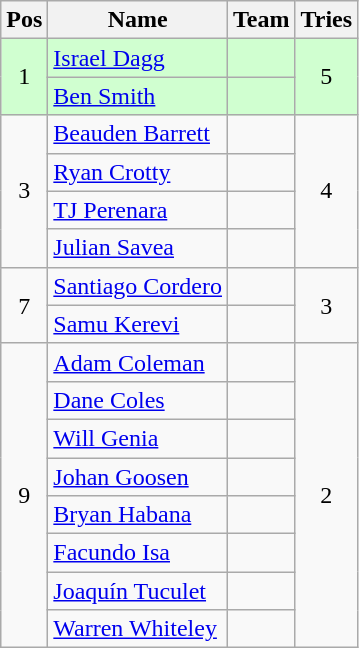<table class="wikitable" style="text-align:center">
<tr>
<th>Pos</th>
<th>Name</th>
<th>Team</th>
<th>Tries</th>
</tr>
<tr style="background:#d0ffd0">
<td rowspan=2>1</td>
<td align="left"><a href='#'>Israel Dagg</a></td>
<td align="left"></td>
<td rowspan=2>5</td>
</tr>
<tr style="background:#d0ffd0">
<td align="left"><a href='#'>Ben Smith</a></td>
<td align="left"></td>
</tr>
<tr>
<td rowspan=4>3</td>
<td align="left"><a href='#'>Beauden Barrett</a></td>
<td align="left"></td>
<td rowspan=4>4</td>
</tr>
<tr>
<td align="left"><a href='#'>Ryan Crotty</a></td>
<td align="left"></td>
</tr>
<tr>
<td align="left"><a href='#'>TJ Perenara</a></td>
<td align="left"></td>
</tr>
<tr>
<td align="left"><a href='#'>Julian Savea</a></td>
<td align="left"></td>
</tr>
<tr>
<td rowspan=2>7</td>
<td align="left"><a href='#'>Santiago Cordero</a></td>
<td align="left"></td>
<td rowspan=2>3</td>
</tr>
<tr>
<td align="left"><a href='#'>Samu Kerevi</a></td>
<td align="left"></td>
</tr>
<tr>
<td rowspan=8>9</td>
<td align="left"><a href='#'>Adam Coleman</a></td>
<td align="left"></td>
<td rowspan=8>2</td>
</tr>
<tr>
<td align="left"><a href='#'>Dane Coles</a></td>
<td align="left"></td>
</tr>
<tr>
<td align="left"><a href='#'>Will Genia</a></td>
<td align="left"></td>
</tr>
<tr>
<td align="left"><a href='#'>Johan Goosen</a></td>
<td align="left"></td>
</tr>
<tr>
<td align="left"><a href='#'>Bryan Habana</a></td>
<td align="left"></td>
</tr>
<tr>
<td align="left"><a href='#'>Facundo Isa</a></td>
<td align="left"></td>
</tr>
<tr>
<td align="left"><a href='#'>Joaquín Tuculet</a></td>
<td align="left"></td>
</tr>
<tr>
<td align="left"><a href='#'>Warren Whiteley</a></td>
<td align="left"></td>
</tr>
</table>
